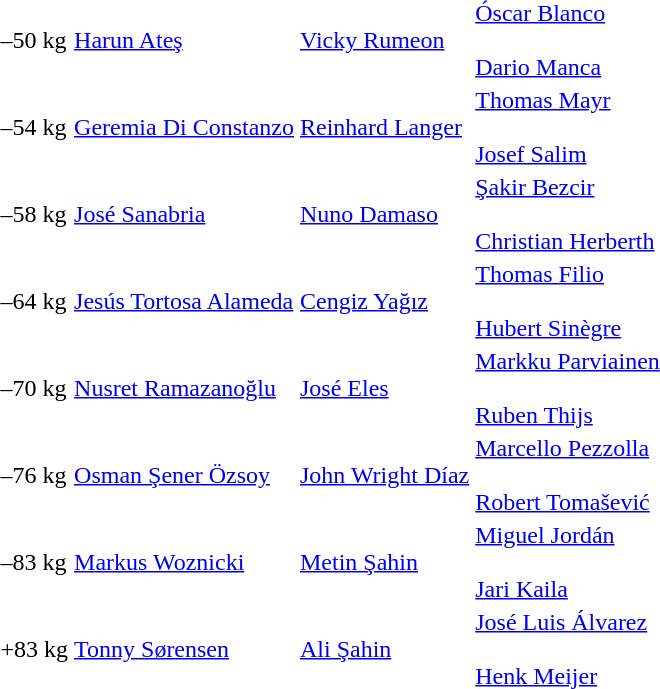<table>
<tr>
<td>–50 kg</td>
<td><a href='#'>Harun Ateş</a> <br> </td>
<td><a href='#'>Vicky Rumeon</a> <br> </td>
<td><a href='#'>Óscar Blanco</a> <br><br> <a href='#'>Dario Manca</a> <br> </td>
</tr>
<tr>
<td>–54 kg</td>
<td><a href='#'>Geremia Di Constanzo</a> <br> </td>
<td><a href='#'>Reinhard Langer</a> <br> </td>
<td><a href='#'>Thomas Mayr</a> <br><br> <a href='#'>Josef Salim</a> <br> </td>
</tr>
<tr>
<td>–58 kg</td>
<td><a href='#'>José Sanabria</a> <br> </td>
<td><a href='#'>Nuno Damaso</a> <br> </td>
<td><a href='#'>Şakir Bezcir</a> <br><br> <a href='#'>Christian Herberth</a> <br> </td>
</tr>
<tr>
<td>–64 kg</td>
<td><a href='#'>Jesús Tortosa Alameda</a> <br> </td>
<td><a href='#'>Cengiz Yağız</a> <br> </td>
<td><a href='#'>Thomas Filio</a> <br><br> <a href='#'>Hubert Sinègre</a> <br> </td>
</tr>
<tr>
<td>–70 kg</td>
<td><a href='#'>Nusret Ramazanoğlu</a> <br> </td>
<td><a href='#'>José Eles</a> <br> </td>
<td><a href='#'>Markku Parviainen</a> <br><br> <a href='#'>Ruben Thijs</a> <br> </td>
</tr>
<tr>
<td>–76 kg</td>
<td><a href='#'>Osman Şener Özsoy</a> <br> </td>
<td><a href='#'>John Wright Díaz</a> <br> </td>
<td><a href='#'>Marcello Pezzolla</a> <br><br> <a href='#'>Robert Tomašević</a> <br> </td>
</tr>
<tr>
<td>–83 kg</td>
<td><a href='#'>Markus Woznicki</a> <br> </td>
<td><a href='#'>Metin Şahin</a> <br> </td>
<td><a href='#'>Miguel Jordán</a> <br><br> <a href='#'>Jari Kaila</a> <br> </td>
</tr>
<tr>
<td>+83 kg</td>
<td><a href='#'>Tonny Sørensen</a> <br> </td>
<td><a href='#'>Ali Şahin</a> <br> </td>
<td><a href='#'>José Luis Álvarez</a> <br><br> <a href='#'>Henk Meijer</a> <br> </td>
</tr>
</table>
